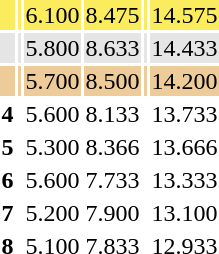<table>
<tr bgcolor=fbec5d>
<th scope=row style="text-align:center"></th>
<td align=left></td>
<td>6.100</td>
<td>8.475</td>
<td></td>
<td>14.575</td>
</tr>
<tr bgcolor=e5e5e5>
<th scope=row style="text-align:center"></th>
<td align=left></td>
<td>5.800</td>
<td>8.633</td>
<td></td>
<td>14.433</td>
</tr>
<tr bgcolor=eecc99>
<th scope=row style="text-align:center"></th>
<td align=left></td>
<td>5.700</td>
<td>8.500</td>
<td></td>
<td>14.200</td>
</tr>
<tr>
<th scope=row style="text-align:center">4</th>
<td align=left></td>
<td>5.600</td>
<td>8.133</td>
<td></td>
<td>13.733</td>
</tr>
<tr>
<th scope=row style="text-align:center">5</th>
<td align=left></td>
<td>5.300</td>
<td>8.366</td>
<td></td>
<td>13.666</td>
</tr>
<tr>
<th scope=row style="text-align:center">6</th>
<td align=left></td>
<td>5.600</td>
<td>7.733</td>
<td></td>
<td>13.333</td>
</tr>
<tr>
<th scope=row style="text-align:center">7</th>
<td align=left></td>
<td>5.200</td>
<td>7.900</td>
<td></td>
<td>13.100</td>
</tr>
<tr>
<th scope=row style="text-align:center">8</th>
<td align=left></td>
<td>5.100</td>
<td>7.833</td>
<td></td>
<td>12.933</td>
</tr>
<tr>
</tr>
</table>
